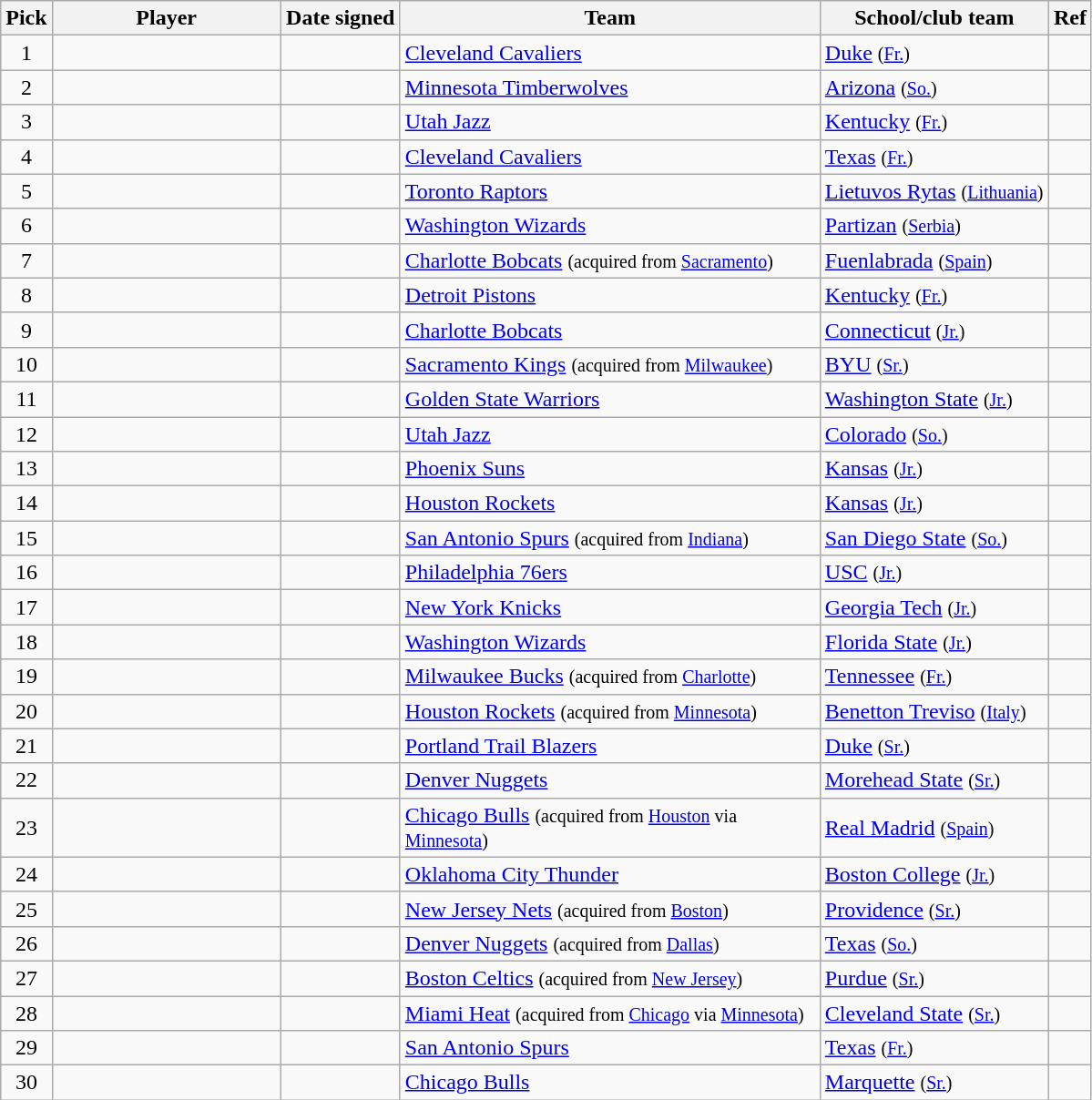<table class="wikitable sortable" style="text-align:left">
<tr>
<th style="width:30px">Pick</th>
<th style="width:160px">Player</th>
<th style="width:80px">Date signed</th>
<th style="width:300px">Team</th>
<th style="width:160px">School/club team</th>
<th class="unsortbale">Ref</th>
</tr>
<tr>
<td align=center>1</td>
<td></td>
<td align=center></td>
<td><a href='#'>Cleveland Cavaliers</a></td>
<td><a href='#'>Duke</a> <small>(<a href='#'>Fr.</a>)</small></td>
<td align=center></td>
</tr>
<tr>
<td align=center>2</td>
<td></td>
<td align=center></td>
<td><a href='#'>Minnesota Timberwolves</a></td>
<td><a href='#'>Arizona</a> <small>(<a href='#'>So.</a>)</small></td>
<td align=center></td>
</tr>
<tr>
<td align=center>3</td>
<td></td>
<td align=center></td>
<td><a href='#'>Utah Jazz</a></td>
<td><a href='#'>Kentucky</a> <small>(<a href='#'>Fr.</a>)</small></td>
<td align=center></td>
</tr>
<tr>
<td align=center>4</td>
<td></td>
<td align=center></td>
<td><a href='#'>Cleveland Cavaliers</a></td>
<td><a href='#'>Texas</a> <small>(<a href='#'>Fr.</a>)</small></td>
<td align=center></td>
</tr>
<tr>
<td align=center>5</td>
<td></td>
<td align=center></td>
<td><a href='#'>Toronto Raptors</a></td>
<td><a href='#'>Lietuvos Rytas</a> <small>(<a href='#'>Lithuania</a>)</small></td>
<td align=center></td>
</tr>
<tr>
<td align=center>6</td>
<td></td>
<td align=center></td>
<td><a href='#'>Washington Wizards</a></td>
<td><a href='#'>Partizan</a> <small>(<a href='#'>Serbia</a>)</small></td>
<td align=center></td>
</tr>
<tr>
<td align=center>7</td>
<td></td>
<td align=center></td>
<td><a href='#'>Charlotte Bobcats</a> <small>(acquired from <a href='#'>Sacramento</a>)</small></td>
<td><a href='#'>Fuenlabrada</a> <small>(<a href='#'>Spain</a>)</small></td>
<td align=center></td>
</tr>
<tr>
<td align=center>8</td>
<td></td>
<td align=center></td>
<td><a href='#'>Detroit Pistons</a></td>
<td><a href='#'>Kentucky</a> <small>(<a href='#'>Fr.</a>)</small></td>
<td align=center></td>
</tr>
<tr>
<td align=center>9</td>
<td></td>
<td align=center></td>
<td><a href='#'>Charlotte Bobcats</a></td>
<td><a href='#'>Connecticut</a> <small>(<a href='#'>Jr.</a>)</small></td>
<td align=center></td>
</tr>
<tr>
<td align=center>10</td>
<td></td>
<td align=center></td>
<td><a href='#'>Sacramento Kings</a> <small>(acquired from <a href='#'>Milwaukee</a>)</small></td>
<td><a href='#'>BYU</a> <small>(<a href='#'>Sr.</a>)</small></td>
<td align=center></td>
</tr>
<tr>
<td align=center>11</td>
<td></td>
<td align=center></td>
<td><a href='#'>Golden State Warriors</a></td>
<td><a href='#'>Washington State</a> <small>(<a href='#'>Jr.</a>)</small></td>
<td align=center></td>
</tr>
<tr>
<td align=center>12</td>
<td></td>
<td align=center></td>
<td><a href='#'>Utah Jazz</a></td>
<td><a href='#'>Colorado</a> <small>(<a href='#'>So.</a>)</small></td>
<td align=center></td>
</tr>
<tr>
<td align=center>13</td>
<td></td>
<td align=center></td>
<td><a href='#'>Phoenix Suns</a></td>
<td><a href='#'>Kansas</a> <small>(<a href='#'>Jr.</a>)</small></td>
<td align=center></td>
</tr>
<tr>
<td align=center>14</td>
<td></td>
<td align=center></td>
<td><a href='#'>Houston Rockets</a></td>
<td><a href='#'>Kansas</a> <small>(<a href='#'>Jr.</a>)</small></td>
<td align=center></td>
</tr>
<tr>
<td align=center>15</td>
<td></td>
<td align=center></td>
<td><a href='#'>San Antonio Spurs</a> <small>(acquired from <a href='#'>Indiana</a>)</small></td>
<td><a href='#'>San Diego State</a> <small>(<a href='#'>So.</a>)</small></td>
<td align=center></td>
</tr>
<tr>
<td align=center>16</td>
<td></td>
<td align=center></td>
<td><a href='#'>Philadelphia 76ers</a></td>
<td><a href='#'>USC</a> <small>(<a href='#'>Jr.</a>)</small></td>
<td align=center></td>
</tr>
<tr>
<td align=center>17</td>
<td></td>
<td align=center></td>
<td><a href='#'>New York Knicks</a></td>
<td><a href='#'>Georgia Tech</a> <small>(<a href='#'>Jr.</a>)</small></td>
<td align=center></td>
</tr>
<tr>
<td align=center>18</td>
<td></td>
<td align=center></td>
<td><a href='#'>Washington Wizards</a></td>
<td><a href='#'>Florida State</a> <small>(<a href='#'>Jr.</a>)</small></td>
<td align=center></td>
</tr>
<tr>
<td align=center>19</td>
<td></td>
<td align=center></td>
<td><a href='#'>Milwaukee Bucks</a> <small>(acquired from <a href='#'>Charlotte</a>)</small></td>
<td><a href='#'>Tennessee</a> <small>(<a href='#'>Fr.</a>)</small></td>
<td align=center></td>
</tr>
<tr>
<td align=center>20</td>
<td></td>
<td align=center></td>
<td><a href='#'>Houston Rockets</a> <small>(acquired from <a href='#'>Minnesota</a>)</small></td>
<td><a href='#'>Benetton Treviso</a> <small>(<a href='#'>Italy</a>)</small></td>
<td align=center></td>
</tr>
<tr>
<td align=center>21</td>
<td></td>
<td align=center></td>
<td><a href='#'>Portland Trail Blazers</a></td>
<td><a href='#'>Duke</a> <small>(<a href='#'>Sr.</a>)</small></td>
<td align=center></td>
</tr>
<tr>
<td align=center>22</td>
<td></td>
<td align=center></td>
<td><a href='#'>Denver Nuggets</a></td>
<td><a href='#'>Morehead State</a> <small>(<a href='#'>Sr.</a>)</small></td>
<td align=center></td>
</tr>
<tr>
<td align=center>23</td>
<td></td>
<td align=center></td>
<td><a href='#'>Chicago Bulls</a> <small>(acquired from <a href='#'>Houston</a> via <a href='#'>Minnesota</a>)</small></td>
<td><a href='#'>Real Madrid</a> <small>(<a href='#'>Spain</a>)</small></td>
<td align=center></td>
</tr>
<tr>
<td align=center>24</td>
<td></td>
<td align=center></td>
<td><a href='#'>Oklahoma City Thunder</a></td>
<td><a href='#'>Boston College</a> <small>(<a href='#'>Jr.</a>)</small></td>
<td align=center></td>
</tr>
<tr>
<td align=center>25</td>
<td></td>
<td align=center></td>
<td><a href='#'>New Jersey Nets</a> <small>(acquired from <a href='#'>Boston</a>)</small></td>
<td><a href='#'>Providence</a> <small>(<a href='#'>Sr.</a>)</small></td>
<td align=center></td>
</tr>
<tr>
<td align=center>26</td>
<td></td>
<td align=center></td>
<td><a href='#'>Denver Nuggets</a> <small>(acquired from <a href='#'>Dallas</a>)</small></td>
<td><a href='#'>Texas</a> <small>(<a href='#'>So.</a>)</small></td>
<td align=center></td>
</tr>
<tr>
<td align=center>27</td>
<td></td>
<td align=center></td>
<td><a href='#'>Boston Celtics</a> <small>(acquired from <a href='#'>New Jersey</a>)</small></td>
<td><a href='#'>Purdue</a> <small>(<a href='#'>Sr.</a>)</small></td>
<td align=center></td>
</tr>
<tr>
<td align=center>28</td>
<td></td>
<td align=center></td>
<td><a href='#'>Miami Heat</a> <small>(acquired from <a href='#'>Chicago</a> via <a href='#'>Minnesota</a>)</small></td>
<td><a href='#'>Cleveland State</a> <small>(<a href='#'>Sr.</a>)</small></td>
<td align=center></td>
</tr>
<tr>
<td align=center>29</td>
<td></td>
<td align=center></td>
<td><a href='#'>San Antonio Spurs</a></td>
<td><a href='#'>Texas</a> <small>(<a href='#'>Fr.</a>)</small></td>
<td align=center></td>
</tr>
<tr>
<td align=center>30</td>
<td></td>
<td align=center></td>
<td><a href='#'>Chicago Bulls</a></td>
<td><a href='#'>Marquette</a> <small>(<a href='#'>Sr.</a>)</small></td>
<td align=center></td>
</tr>
</table>
